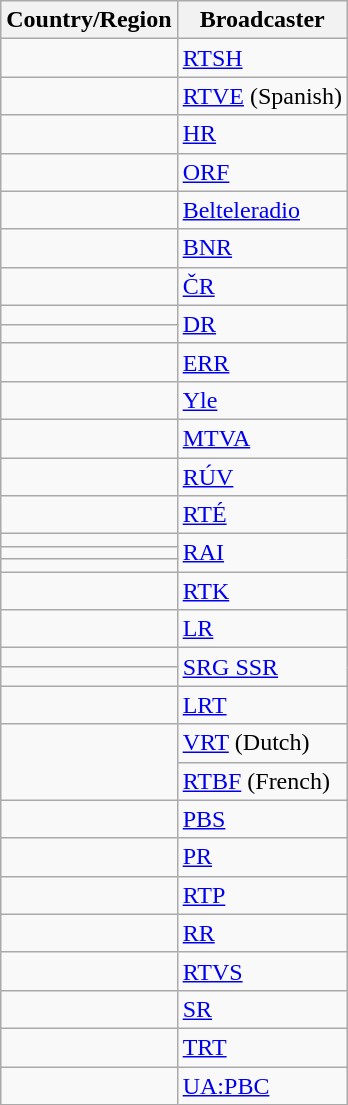<table class="wikitable">
<tr>
<th>Country/Region</th>
<th>Broadcaster</th>
</tr>
<tr>
<td></td>
<td><a href='#'>RTSH</a></td>
</tr>
<tr>
<td></td>
<td><a href='#'>RTVE</a> (Spanish)</td>
</tr>
<tr>
<td></td>
<td><a href='#'>HR</a></td>
</tr>
<tr>
<td></td>
<td><a href='#'>ORF</a></td>
</tr>
<tr>
<td></td>
<td><a href='#'>Belteleradio</a></td>
</tr>
<tr>
<td></td>
<td><a href='#'>BNR</a></td>
</tr>
<tr>
<td></td>
<td><a href='#'>ČR</a></td>
</tr>
<tr>
<td></td>
<td rowspan="2"><a href='#'>DR</a></td>
</tr>
<tr>
<td></td>
</tr>
<tr>
<td></td>
<td><a href='#'>ERR</a></td>
</tr>
<tr>
<td></td>
<td><a href='#'>Yle</a></td>
</tr>
<tr>
<td></td>
<td><a href='#'>MTVA</a></td>
</tr>
<tr>
<td></td>
<td><a href='#'>RÚV</a></td>
</tr>
<tr>
<td></td>
<td><a href='#'>RTÉ</a></td>
</tr>
<tr>
<td></td>
<td rowspan="3"><a href='#'>RAI</a></td>
</tr>
<tr>
<td></td>
</tr>
<tr>
<td></td>
</tr>
<tr>
<td></td>
<td><a href='#'>RTK</a></td>
</tr>
<tr>
<td></td>
<td><a href='#'>LR</a></td>
</tr>
<tr>
<td></td>
<td rowspan="2"><a href='#'>SRG SSR</a></td>
</tr>
<tr>
<td></td>
</tr>
<tr>
<td></td>
<td><a href='#'>LRT</a></td>
</tr>
<tr>
<td rowspan="2"></td>
<td><a href='#'>VRT</a> (Dutch)</td>
</tr>
<tr>
<td><a href='#'>RTBF</a> (French)</td>
</tr>
<tr>
<td></td>
<td><a href='#'>PBS</a></td>
</tr>
<tr>
<td></td>
<td><a href='#'>PR</a></td>
</tr>
<tr>
<td></td>
<td><a href='#'>RTP</a></td>
</tr>
<tr>
<td></td>
<td><a href='#'>RR</a></td>
</tr>
<tr>
<td></td>
<td><a href='#'>RTVS</a></td>
</tr>
<tr>
<td></td>
<td><a href='#'>SR</a></td>
</tr>
<tr>
<td></td>
<td><a href='#'>TRT</a></td>
</tr>
<tr>
<td></td>
<td><a href='#'>UA:PBC</a></td>
</tr>
</table>
